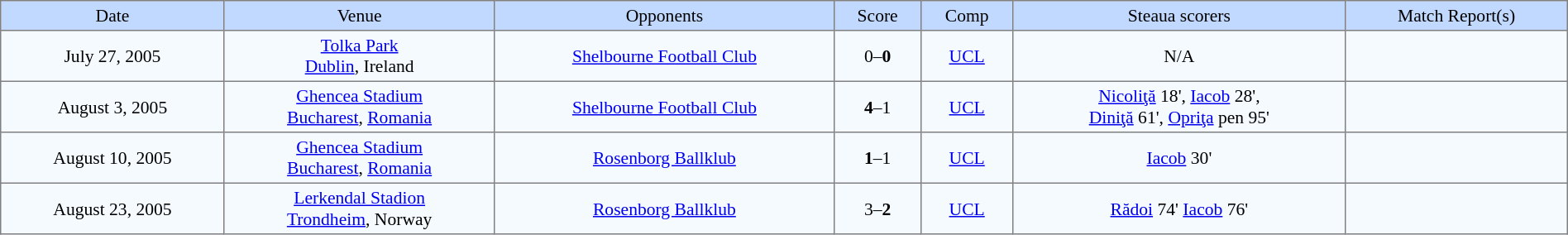<table border=1 style="border-collapse:collapse; font-size:90%;" cellpadding=3 cellspacing=0 width=100%>
<tr bgcolor=#C1D8FF align=center>
<td>Date</td>
<td>Venue</td>
<td>Opponents</td>
<td>Score</td>
<td>Comp</td>
<td>Steaua scorers</td>
<td>Match Report(s)</td>
</tr>
<tr align=center bgcolor=#F5FAFF>
<td>July 27, 2005</td>
<td><a href='#'>Tolka Park</a><br><a href='#'>Dublin</a>, Ireland</td>
<td><a href='#'>Shelbourne Football Club</a></td>
<td>0–<strong>0</strong></td>
<td><a href='#'>UCL</a></td>
<td>N/A</td>
<td></td>
</tr>
<tr align=center bgcolor=#F5FAFF>
<td>August 3, 2005</td>
<td><a href='#'>Ghencea Stadium</a><br><a href='#'>Bucharest</a>, <a href='#'>Romania</a></td>
<td><a href='#'>Shelbourne Football Club</a></td>
<td><strong>4</strong>–1</td>
<td><a href='#'>UCL</a></td>
<td><a href='#'>Nicoliţă</a> 18', <a href='#'>Iacob</a> 28',<br> <a href='#'>Diniţă</a> 61', <a href='#'>Opriţa</a> pen 95'</td>
<td></td>
</tr>
<tr align=center bgcolor=#F5FAFF>
<td>August 10, 2005</td>
<td><a href='#'>Ghencea Stadium</a><br><a href='#'>Bucharest</a>, <a href='#'>Romania</a></td>
<td><a href='#'>Rosenborg Ballklub</a></td>
<td><strong>1</strong>–1</td>
<td><a href='#'>UCL</a></td>
<td><a href='#'>Iacob</a> 30'</td>
<td></td>
</tr>
<tr align=center bgcolor=#F5FAFF>
<td>August 23, 2005</td>
<td><a href='#'>Lerkendal Stadion</a><br><a href='#'>Trondheim</a>, Norway</td>
<td><a href='#'>Rosenborg Ballklub</a></td>
<td>3–<strong>2</strong></td>
<td><a href='#'>UCL</a></td>
<td><a href='#'>Rădoi</a> 74' <a href='#'>Iacob</a> 76'</td>
<td></td>
</tr>
</table>
